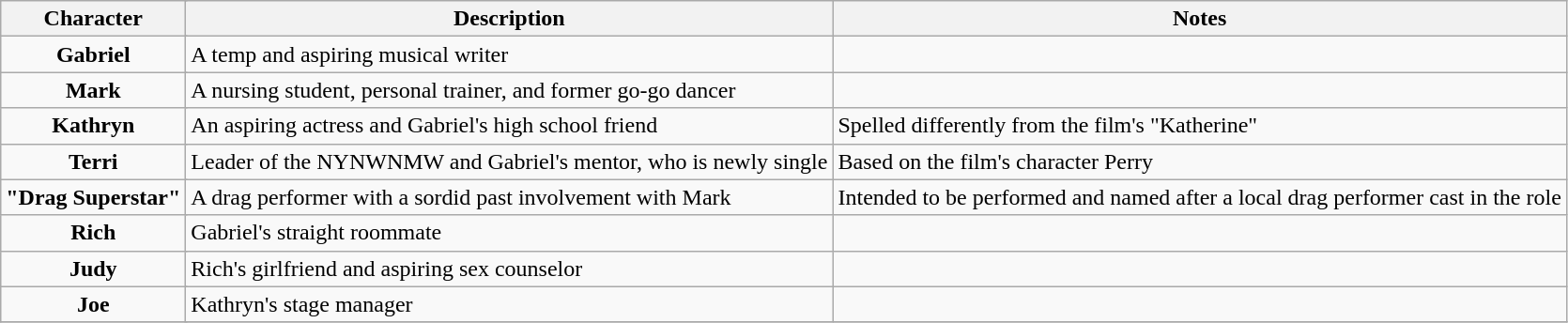<table class="wikitable">
<tr>
<th colspan="2" align="center">Character</th>
<th colspan="1" align="center">Description</th>
<th colspan="1">Notes</th>
</tr>
<tr>
<td colspan="2" align="center"><strong>Gabriel</strong></td>
<td>A temp and aspiring musical writer</td>
<td></td>
</tr>
<tr>
<td colspan="2" align="center"><strong>Mark</strong></td>
<td>A nursing student, personal trainer, and former go-go dancer</td>
<td></td>
</tr>
<tr>
<td colspan="2" align="center"><strong>Kathryn</strong></td>
<td>An aspiring actress and Gabriel's high school friend</td>
<td>Spelled differently from the film's "Katherine"</td>
</tr>
<tr>
<td colspan="2" align="center"><strong>Terri</strong></td>
<td>Leader of the NYNWNMW and Gabriel's mentor, who is newly single</td>
<td>Based on the film's character Perry</td>
</tr>
<tr>
<td colspan="2" align="center"><strong>"Drag Superstar"</strong></td>
<td>A drag performer with a sordid past involvement with Mark</td>
<td>Intended to be performed and named after a local drag performer cast in the role</td>
</tr>
<tr>
<td colspan="2" align="center"><strong>Rich</strong></td>
<td>Gabriel's straight roommate</td>
<td></td>
</tr>
<tr>
<td colspan="2" align="center"><strong>Judy</strong></td>
<td>Rich's girlfriend and aspiring sex counselor</td>
<td></td>
</tr>
<tr>
<td colspan="2" align="center"><strong>Joe</strong></td>
<td>Kathryn's stage manager</td>
<td></td>
</tr>
<tr>
</tr>
</table>
